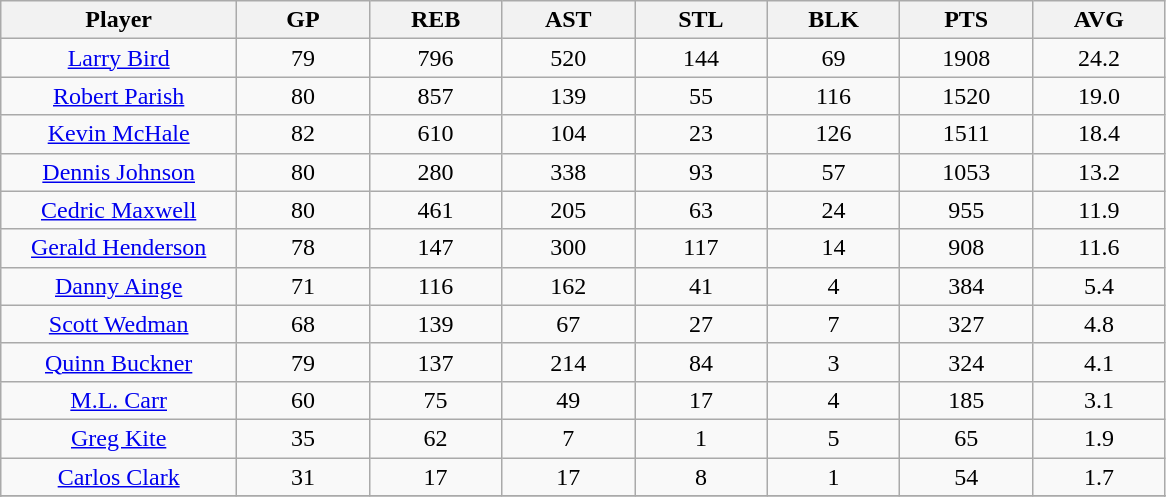<table class="wikitable sortable">
<tr>
<th bgcolor="#DDDDFF" width="16%">Player</th>
<th bgcolor="#DDDDFF" width="9%">GP</th>
<th bgcolor="#DDDDFF" width="9%">REB</th>
<th bgcolor="#DDDDFF" width="9%">AST</th>
<th bgcolor="#DDDDFF" width="9%">STL</th>
<th bgcolor="#DDDDFF" width="9%">BLK</th>
<th bgcolor="#DDDDFF" width="9%">PTS</th>
<th bgcolor="#DDDDFF" width="9%">AVG</th>
</tr>
<tr align="center">
<td><a href='#'>Larry Bird</a></td>
<td>79</td>
<td>796</td>
<td>520</td>
<td>144</td>
<td>69</td>
<td>1908</td>
<td>24.2</td>
</tr>
<tr align="center">
<td><a href='#'>Robert Parish</a></td>
<td>80</td>
<td>857</td>
<td>139</td>
<td>55</td>
<td>116</td>
<td>1520</td>
<td>19.0</td>
</tr>
<tr align="center">
<td><a href='#'>Kevin McHale</a></td>
<td>82</td>
<td>610</td>
<td>104</td>
<td>23</td>
<td>126</td>
<td>1511</td>
<td>18.4</td>
</tr>
<tr align="center">
<td><a href='#'>Dennis Johnson</a></td>
<td>80</td>
<td>280</td>
<td>338</td>
<td>93</td>
<td>57</td>
<td>1053</td>
<td>13.2</td>
</tr>
<tr align="center">
<td><a href='#'>Cedric Maxwell</a></td>
<td>80</td>
<td>461</td>
<td>205</td>
<td>63</td>
<td>24</td>
<td>955</td>
<td>11.9</td>
</tr>
<tr align="center">
<td><a href='#'>Gerald Henderson</a></td>
<td>78</td>
<td>147</td>
<td>300</td>
<td>117</td>
<td>14</td>
<td>908</td>
<td>11.6</td>
</tr>
<tr align="center">
<td><a href='#'>Danny Ainge</a></td>
<td>71</td>
<td>116</td>
<td>162</td>
<td>41</td>
<td>4</td>
<td>384</td>
<td>5.4</td>
</tr>
<tr align="center">
<td><a href='#'>Scott Wedman</a></td>
<td>68</td>
<td>139</td>
<td>67</td>
<td>27</td>
<td>7</td>
<td>327</td>
<td>4.8</td>
</tr>
<tr align="center">
<td><a href='#'>Quinn Buckner</a></td>
<td>79</td>
<td>137</td>
<td>214</td>
<td>84</td>
<td>3</td>
<td>324</td>
<td>4.1</td>
</tr>
<tr align="center">
<td><a href='#'>M.L. Carr</a></td>
<td>60</td>
<td>75</td>
<td>49</td>
<td>17</td>
<td>4</td>
<td>185</td>
<td>3.1</td>
</tr>
<tr align="center">
<td><a href='#'>Greg Kite</a></td>
<td>35</td>
<td>62</td>
<td>7</td>
<td>1</td>
<td>5</td>
<td>65</td>
<td>1.9</td>
</tr>
<tr align="center">
<td><a href='#'>Carlos Clark</a></td>
<td>31</td>
<td>17</td>
<td>17</td>
<td>8</td>
<td>1</td>
<td>54</td>
<td>1.7</td>
</tr>
<tr align="center">
</tr>
<tr>
</tr>
</table>
